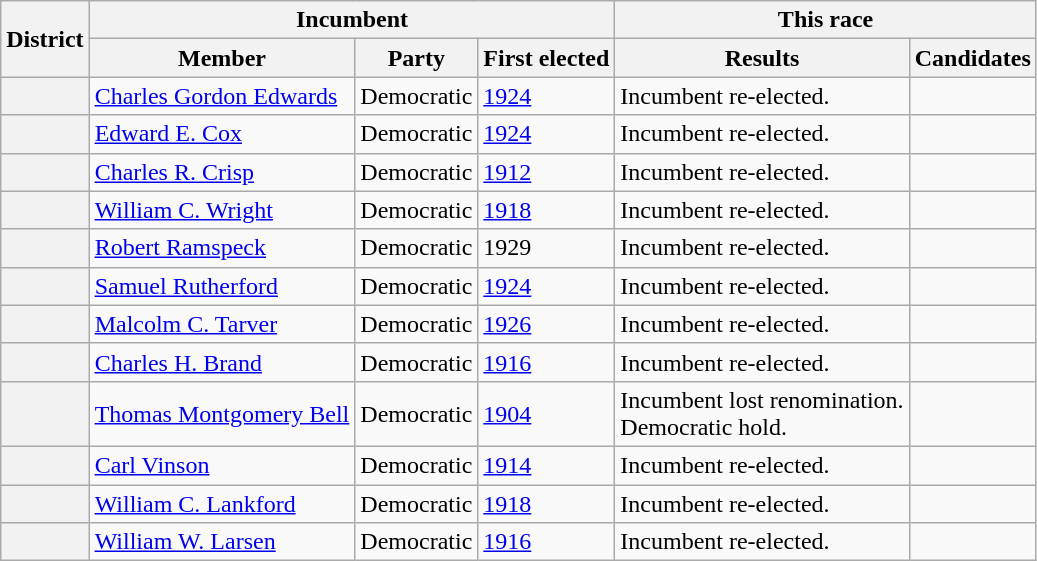<table class=wikitable>
<tr>
<th rowspan=2>District</th>
<th colspan=3>Incumbent</th>
<th colspan=2>This race</th>
</tr>
<tr>
<th>Member</th>
<th>Party</th>
<th>First elected</th>
<th>Results</th>
<th>Candidates</th>
</tr>
<tr>
<th></th>
<td><a href='#'>Charles Gordon Edwards</a></td>
<td>Democratic</td>
<td><a href='#'>1924</a></td>
<td>Incumbent re-elected.</td>
<td nowrap></td>
</tr>
<tr>
<th></th>
<td><a href='#'>Edward E. Cox</a></td>
<td>Democratic</td>
<td><a href='#'>1924</a></td>
<td>Incumbent re-elected.</td>
<td nowrap></td>
</tr>
<tr>
<th></th>
<td><a href='#'>Charles R. Crisp</a></td>
<td>Democratic</td>
<td><a href='#'>1912</a></td>
<td>Incumbent re-elected.</td>
<td nowrap></td>
</tr>
<tr>
<th></th>
<td><a href='#'>William C. Wright</a></td>
<td>Democratic</td>
<td><a href='#'>1918</a></td>
<td>Incumbent re-elected.</td>
<td nowrap></td>
</tr>
<tr>
<th></th>
<td><a href='#'>Robert Ramspeck</a></td>
<td>Democratic</td>
<td>1929</td>
<td>Incumbent re-elected.</td>
<td nowrap></td>
</tr>
<tr>
<th></th>
<td><a href='#'>Samuel Rutherford</a></td>
<td>Democratic</td>
<td><a href='#'>1924</a></td>
<td>Incumbent re-elected.</td>
<td nowrap></td>
</tr>
<tr>
<th></th>
<td><a href='#'>Malcolm C. Tarver</a></td>
<td>Democratic</td>
<td><a href='#'>1926</a></td>
<td>Incumbent re-elected.</td>
<td nowrap></td>
</tr>
<tr>
<th></th>
<td><a href='#'>Charles H. Brand</a></td>
<td>Democratic</td>
<td><a href='#'>1916</a></td>
<td>Incumbent re-elected.</td>
<td nowrap></td>
</tr>
<tr>
<th></th>
<td><a href='#'>Thomas Montgomery Bell</a></td>
<td>Democratic</td>
<td><a href='#'>1904</a></td>
<td>Incumbent lost renomination.<br>Democratic hold.</td>
<td nowrap></td>
</tr>
<tr>
<th></th>
<td><a href='#'>Carl Vinson</a></td>
<td>Democratic</td>
<td><a href='#'>1914</a></td>
<td>Incumbent re-elected.</td>
<td nowrap></td>
</tr>
<tr>
<th></th>
<td><a href='#'>William C. Lankford</a></td>
<td>Democratic</td>
<td><a href='#'>1918</a></td>
<td>Incumbent re-elected.</td>
<td nowrap></td>
</tr>
<tr>
<th></th>
<td><a href='#'>William W. Larsen</a></td>
<td>Democratic</td>
<td><a href='#'>1916</a></td>
<td>Incumbent re-elected.</td>
<td nowrap></td>
</tr>
</table>
